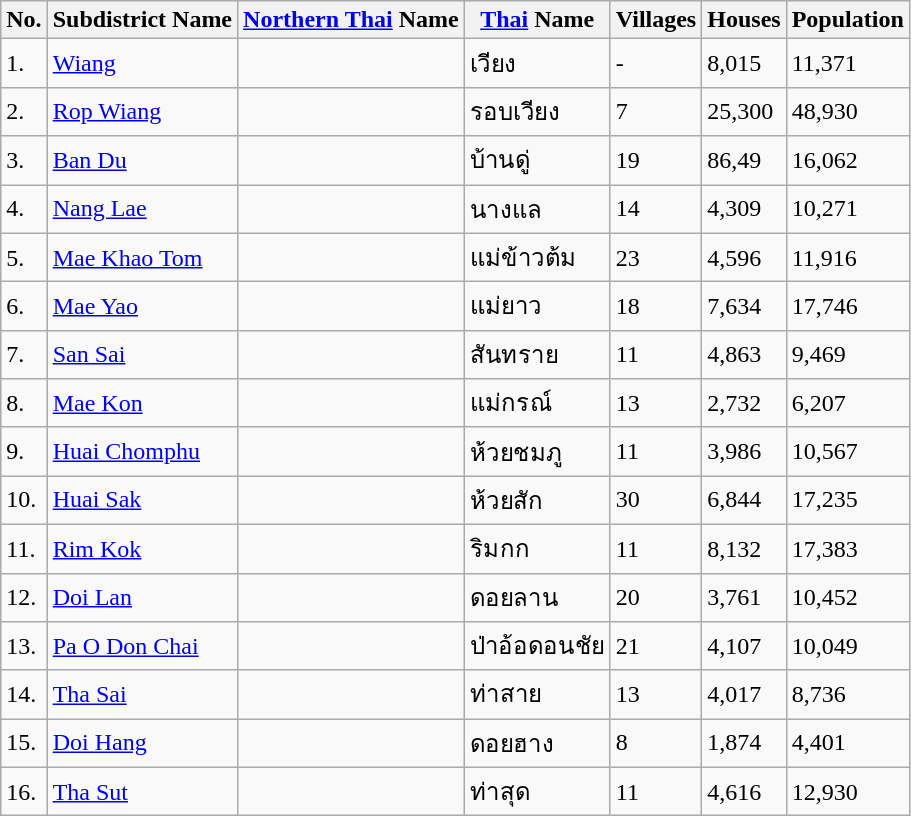<table class="wikitable">
<tr style=>
<th>No.</th>
<th>Subdistrict Name</th>
<th><a href='#'>Northern Thai</a> Name</th>
<th><a href='#'>Thai</a> Name</th>
<th>Villages</th>
<th>Houses</th>
<th>Population</th>
</tr>
<tr>
<td>1.</td>
<td><a href='#'>Wiang</a></td>
<td></td>
<td>เวียง</td>
<td>-</td>
<td>8,015</td>
<td>11,371</td>
</tr>
<tr>
<td>2.</td>
<td><a href='#'>Rop Wiang</a></td>
<td></td>
<td>รอบเวียง</td>
<td>7</td>
<td>25,300</td>
<td>48,930</td>
</tr>
<tr>
<td>3.</td>
<td><a href='#'>Ban Du</a></td>
<td></td>
<td>บ้านดู่</td>
<td>19</td>
<td>86,49</td>
<td>16,062</td>
</tr>
<tr>
<td>4.</td>
<td><a href='#'>Nang Lae</a></td>
<td></td>
<td>นางแล</td>
<td>14</td>
<td>4,309</td>
<td>10,271</td>
</tr>
<tr>
<td>5.</td>
<td><a href='#'>Mae Khao Tom</a></td>
<td></td>
<td>แม่ข้าวต้ม</td>
<td>23</td>
<td>4,596</td>
<td>11,916</td>
</tr>
<tr>
<td>6.</td>
<td><a href='#'>Mae Yao</a></td>
<td></td>
<td>แม่ยาว</td>
<td>18</td>
<td>7,634</td>
<td>17,746</td>
</tr>
<tr>
<td>7.</td>
<td><a href='#'>San Sai</a></td>
<td></td>
<td>สันทราย</td>
<td>11</td>
<td>4,863</td>
<td>9,469</td>
</tr>
<tr>
<td>8.</td>
<td><a href='#'>Mae Kon</a></td>
<td></td>
<td>แม่กรณ์</td>
<td>13</td>
<td>2,732</td>
<td>6,207</td>
</tr>
<tr>
<td>9.</td>
<td><a href='#'>Huai Chomphu</a></td>
<td></td>
<td>ห้วยชมภู</td>
<td>11</td>
<td>3,986</td>
<td>10,567</td>
</tr>
<tr>
<td>10.</td>
<td><a href='#'>Huai Sak</a></td>
<td></td>
<td>ห้วยสัก</td>
<td>30</td>
<td>6,844</td>
<td>17,235</td>
</tr>
<tr>
<td>11.</td>
<td><a href='#'>Rim Kok</a></td>
<td></td>
<td>ริมกก</td>
<td>11</td>
<td>8,132</td>
<td>17,383</td>
</tr>
<tr>
<td>12.</td>
<td><a href='#'>Doi Lan</a></td>
<td></td>
<td>ดอยลาน</td>
<td>20</td>
<td>3,761</td>
<td>10,452</td>
</tr>
<tr>
<td>13.</td>
<td><a href='#'>Pa O Don Chai</a></td>
<td></td>
<td>ป่าอ้อดอนชัย</td>
<td>21</td>
<td>4,107</td>
<td>10,049</td>
</tr>
<tr>
<td>14.</td>
<td><a href='#'>Tha Sai</a></td>
<td></td>
<td>ท่าสาย</td>
<td>13</td>
<td>4,017</td>
<td>8,736</td>
</tr>
<tr>
<td>15.</td>
<td><a href='#'>Doi Hang</a></td>
<td></td>
<td>ดอยฮาง</td>
<td>8</td>
<td>1,874</td>
<td>4,401</td>
</tr>
<tr>
<td>16.</td>
<td><a href='#'>Tha Sut</a></td>
<td></td>
<td>ท่าสุด</td>
<td>11</td>
<td>4,616</td>
<td>12,930</td>
</tr>
</table>
